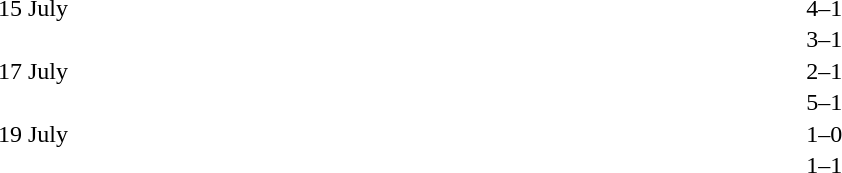<table cellspacing=1 width=70%>
<tr>
<th width=25%></th>
<th width=30%></th>
<th width=15%></th>
<th width=30%></th>
</tr>
<tr>
<td>15 July</td>
<td align=right></td>
<td align=center>4–1</td>
<td></td>
</tr>
<tr>
<td></td>
<td align=right></td>
<td align=center>3–1</td>
<td></td>
</tr>
<tr>
<td>17 July</td>
<td align=right></td>
<td align=center>2–1</td>
<td></td>
</tr>
<tr>
<td></td>
<td align=right></td>
<td align=center>5–1</td>
<td></td>
</tr>
<tr>
<td>19 July</td>
<td align=right></td>
<td align=center>1–0</td>
<td></td>
</tr>
<tr>
<td></td>
<td align=right></td>
<td align=center>1–1</td>
<td></td>
</tr>
</table>
